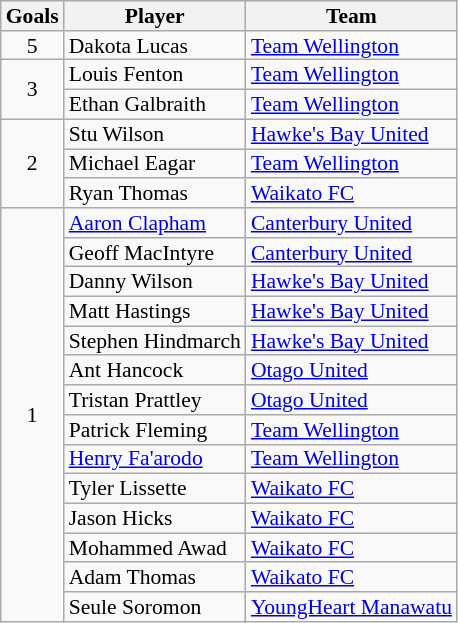<table class="wikitable" style="text-align:center; line-height: 90%; font-size:90%;">
<tr>
<th>Goals</th>
<th>Player</th>
<th>Team</th>
</tr>
<tr>
<td rowspan="1" align=center>5</td>
<td align="left"> Dakota Lucas</td>
<td align="left"> <a href='#'>Team Wellington</a></td>
</tr>
<tr>
<td rowspan="2" align=center>3</td>
<td align="left"> Louis Fenton</td>
<td align="left"> <a href='#'>Team Wellington</a></td>
</tr>
<tr>
<td align="left"> Ethan Galbraith</td>
<td align="left"> <a href='#'>Team Wellington</a></td>
</tr>
<tr>
<td rowspan="3" align=center>2</td>
<td align="left"> Stu Wilson</td>
<td align="left"> <a href='#'>Hawke's Bay United</a></td>
</tr>
<tr>
<td align="left"> Michael Eagar</td>
<td align="left"> <a href='#'>Team Wellington</a></td>
</tr>
<tr>
<td align="left"> Ryan Thomas</td>
<td align="left"> <a href='#'>Waikato FC</a></td>
</tr>
<tr>
<td rowspan="14" align=center>1</td>
<td align="left"> <a href='#'>Aaron Clapham</a></td>
<td align="left"> <a href='#'>Canterbury United</a></td>
</tr>
<tr>
<td align="left"> Geoff MacIntyre</td>
<td align="left"> <a href='#'>Canterbury United</a></td>
</tr>
<tr>
<td align="left"> Danny Wilson</td>
<td align="left"> <a href='#'>Hawke's Bay United</a></td>
</tr>
<tr>
<td align="left"> Matt Hastings</td>
<td align="left"> <a href='#'>Hawke's Bay United</a></td>
</tr>
<tr>
<td align="left"> Stephen Hindmarch</td>
<td align="left"> <a href='#'>Hawke's Bay United</a></td>
</tr>
<tr>
<td align="left"> Ant Hancock</td>
<td align="left"> <a href='#'>Otago United</a></td>
</tr>
<tr>
<td align="left"> Tristan Prattley</td>
<td align="left"> <a href='#'>Otago United</a></td>
</tr>
<tr>
<td align="left"> Patrick Fleming</td>
<td align="left"> <a href='#'>Team Wellington</a></td>
</tr>
<tr>
<td align="left"> <a href='#'>Henry Fa'arodo</a></td>
<td align="left"> <a href='#'>Team Wellington</a></td>
</tr>
<tr>
<td align="left"> Tyler Lissette</td>
<td align="left"> <a href='#'>Waikato FC</a></td>
</tr>
<tr>
<td align="left"> Jason Hicks</td>
<td align="left"> <a href='#'>Waikato FC</a></td>
</tr>
<tr>
<td align="left"> Mohammed Awad</td>
<td align="left"> <a href='#'>Waikato FC</a></td>
</tr>
<tr>
<td align="left"> Adam Thomas</td>
<td align="left"> <a href='#'>Waikato FC</a></td>
</tr>
<tr>
<td align="left"> Seule Soromon</td>
<td align="left"> <a href='#'>YoungHeart Manawatu</a></td>
</tr>
</table>
